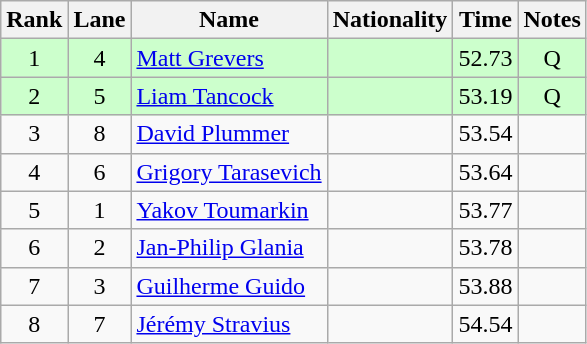<table class="wikitable sortable" style="text-align:center">
<tr>
<th>Rank</th>
<th>Lane</th>
<th>Name</th>
<th>Nationality</th>
<th>Time</th>
<th>Notes</th>
</tr>
<tr bgcolor=ccffcc>
<td>1</td>
<td>4</td>
<td align=left><a href='#'>Matt Grevers</a></td>
<td align=left></td>
<td>52.73</td>
<td>Q</td>
</tr>
<tr bgcolor=ccffcc>
<td>2</td>
<td>5</td>
<td align=left><a href='#'>Liam Tancock</a></td>
<td align=left></td>
<td>53.19</td>
<td>Q</td>
</tr>
<tr>
<td>3</td>
<td>8</td>
<td align=left><a href='#'>David Plummer</a></td>
<td align=left></td>
<td>53.54</td>
<td></td>
</tr>
<tr>
<td>4</td>
<td>6</td>
<td align=left><a href='#'>Grigory Tarasevich</a></td>
<td align=left></td>
<td>53.64</td>
<td></td>
</tr>
<tr>
<td>5</td>
<td>1</td>
<td align=left><a href='#'>Yakov Toumarkin</a></td>
<td align=left></td>
<td>53.77</td>
<td></td>
</tr>
<tr>
<td>6</td>
<td>2</td>
<td align=left><a href='#'>Jan-Philip Glania</a></td>
<td align=left></td>
<td>53.78</td>
<td></td>
</tr>
<tr>
<td>7</td>
<td>3</td>
<td align=left><a href='#'>Guilherme Guido</a></td>
<td align=left></td>
<td>53.88</td>
<td></td>
</tr>
<tr>
<td>8</td>
<td>7</td>
<td align=left><a href='#'>Jérémy Stravius</a></td>
<td align=left></td>
<td>54.54</td>
<td></td>
</tr>
</table>
